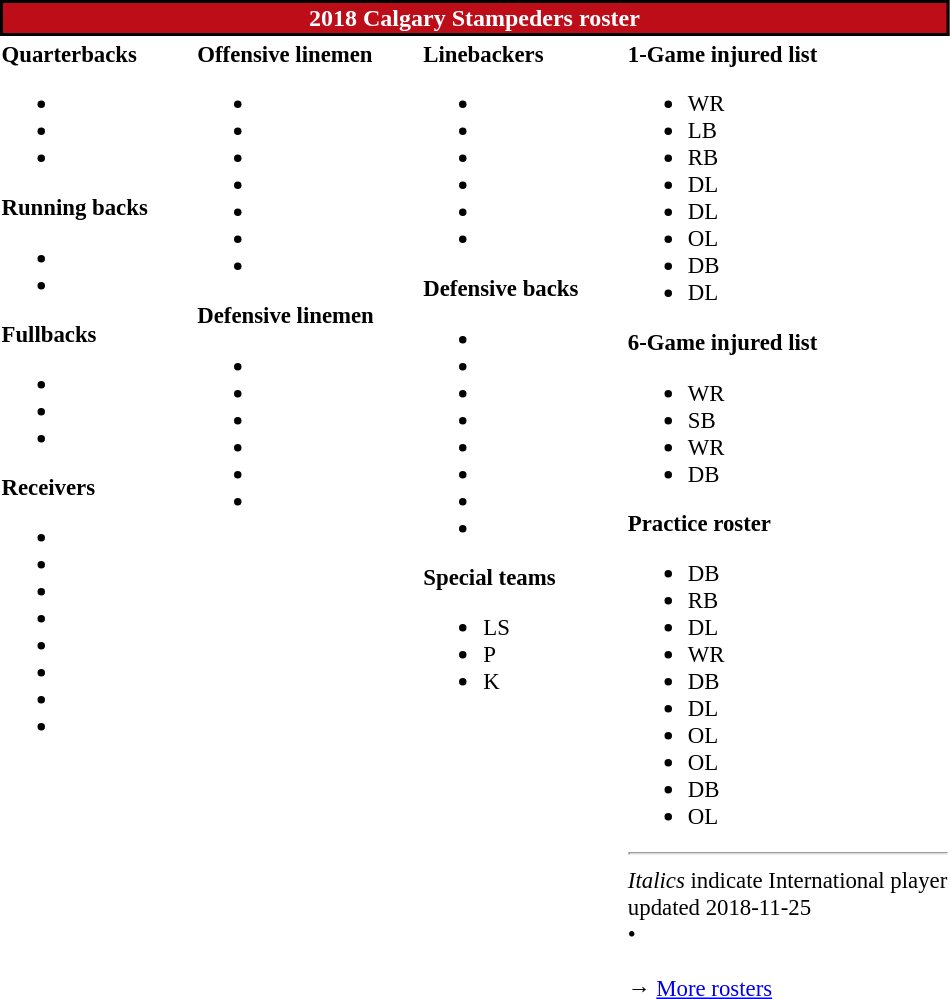<table class="toccolours" style="text-align: left;">
<tr>
<th colspan="9" style="background-color: #BD0D18; color:white; border:2px solid black;text-align:center;">2018 Calgary Stampeders roster</th>
</tr>
<tr>
<td style="font-size: 95%;vertical-align:top;"><strong>Quarterbacks</strong><br><ul><li></li><li></li><li></li></ul><strong>Running backs</strong><ul><li></li><li></li></ul><strong>Fullbacks</strong><ul><li></li><li></li><li></li></ul><strong>Receivers</strong><ul><li></li><li></li><li></li><li></li><li></li><li></li><li></li><li></li></ul></td>
<td style="width: 25px;"></td>
<td style="font-size: 95%;vertical-align:top;"><strong>Offensive linemen</strong><br><ul><li></li><li></li><li></li><li></li><li></li><li></li><li></li></ul><strong>Defensive linemen</strong><ul><li></li><li></li><li></li><li></li><li></li><li></li></ul></td>
<td style="width: 25px;"></td>
<td style="font-size: 95%;vertical-align:top;"><strong>Linebackers</strong><br><ul><li></li><li></li><li></li><li></li><li></li><li></li></ul><strong>Defensive backs</strong><ul><li></li><li></li><li></li><li></li><li></li><li></li><li></li><li></li></ul><strong>Special teams</strong><ul><li> LS</li><li> P</li><li> K</li></ul></td>
<td style="width: 25px;"></td>
<td style="font-size: 95%;vertical-align:top;"><strong>1-Game injured list</strong><br><ul><li> WR</li><li> LB</li><li> RB</li><li> DL</li><li> DL</li><li> OL</li><li> DB</li><li> DL</li></ul><strong>6-Game injured list</strong><ul><li> WR</li><li> SB</li><li> WR</li><li> DB</li></ul><strong>Practice roster</strong><ul><li> DB</li><li> RB</li><li> DL</li><li> WR</li><li> DB</li><li> DL</li><li> OL</li><li> OL</li><li> DB</li><li> OL</li></ul><hr>
<em>Italics</em> indicate International player<br>
<span></span> updated 2018-11-25<br>
<span></span> • <span></span><br>
<br>→ <a href='#'>More rosters</a></td>
</tr>
<tr>
</tr>
</table>
